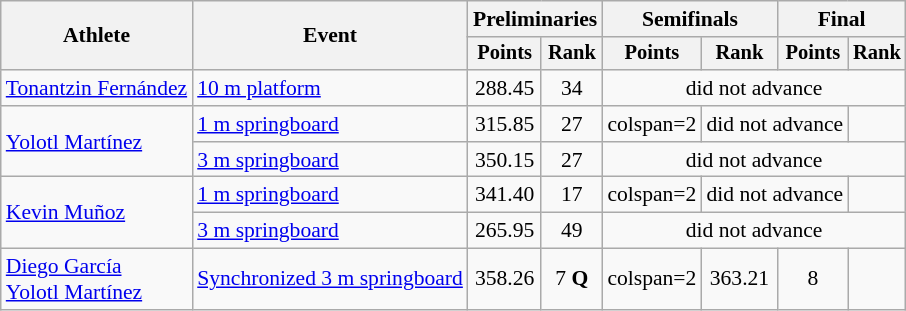<table class="wikitable" style="text-align:center; font-size:90%">
<tr>
<th rowspan="2">Athlete</th>
<th rowspan="2">Event</th>
<th colspan="2">Preliminaries</th>
<th colspan="2">Semifinals</th>
<th colspan="2">Final</th>
</tr>
<tr style="font-size:95%">
<th>Points</th>
<th>Rank</th>
<th>Points</th>
<th>Rank</th>
<th>Points</th>
<th>Rank</th>
</tr>
<tr>
<td align=left><a href='#'>Tonantzin Fernández</a></td>
<td align=left><a href='#'>10 m platform</a></td>
<td>288.45</td>
<td>34</td>
<td colspan=4>did not advance</td>
</tr>
<tr>
<td align=left rowspan=2><a href='#'>Yolotl Martínez</a></td>
<td align=left><a href='#'>1 m springboard</a></td>
<td>315.85</td>
<td>27</td>
<td>colspan=2 </td>
<td colspan=2>did not advance</td>
</tr>
<tr>
<td align=left><a href='#'>3 m springboard</a></td>
<td>350.15</td>
<td>27</td>
<td colspan=4>did not advance</td>
</tr>
<tr>
<td align=left rowspan=2><a href='#'>Kevin Muñoz</a></td>
<td align=left><a href='#'>1 m springboard</a></td>
<td>341.40</td>
<td>17</td>
<td>colspan=2 </td>
<td colspan=2>did not advance</td>
</tr>
<tr>
<td align=left><a href='#'>3 m springboard</a></td>
<td>265.95</td>
<td>49</td>
<td colspan=4>did not advance</td>
</tr>
<tr>
<td align=left><a href='#'>Diego García</a><br><a href='#'>Yolotl Martínez</a></td>
<td align=left><a href='#'>Synchronized 3 m springboard</a></td>
<td>358.26</td>
<td>7 <strong>Q</strong></td>
<td>colspan=2 </td>
<td>363.21</td>
<td>8</td>
</tr>
</table>
